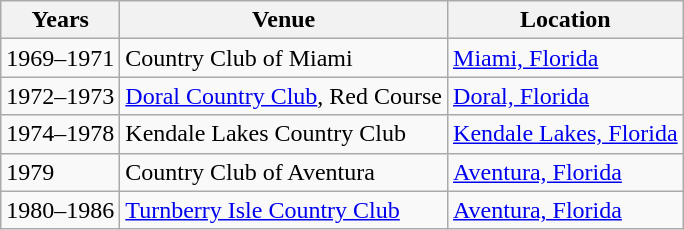<table class=wikitable>
<tr>
<th>Years</th>
<th>Venue</th>
<th>Location</th>
</tr>
<tr>
<td>1969–1971</td>
<td>Country Club of Miami</td>
<td><a href='#'>Miami, Florida</a></td>
</tr>
<tr>
<td>1972–1973</td>
<td><a href='#'>Doral Country Club</a>, Red Course</td>
<td><a href='#'>Doral, Florida</a></td>
</tr>
<tr>
<td>1974–1978</td>
<td>Kendale Lakes Country Club</td>
<td><a href='#'>Kendale Lakes, Florida</a></td>
</tr>
<tr>
<td>1979</td>
<td>Country Club of Aventura</td>
<td><a href='#'>Aventura, Florida</a></td>
</tr>
<tr>
<td>1980–1986</td>
<td><a href='#'>Turnberry Isle Country Club</a></td>
<td><a href='#'>Aventura, Florida</a></td>
</tr>
</table>
